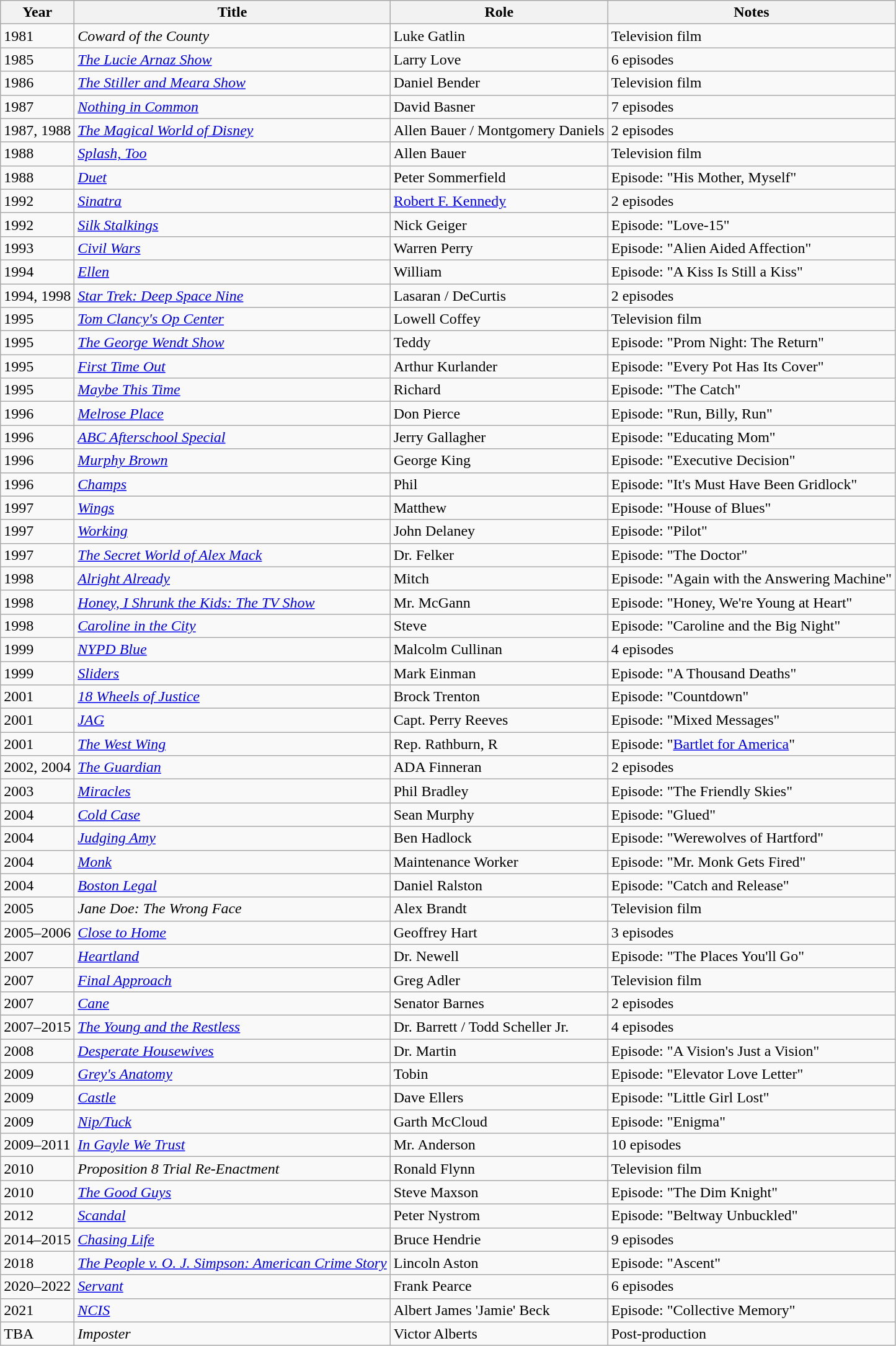<table class="wikitable sortable">
<tr>
<th>Year</th>
<th>Title</th>
<th>Role</th>
<th>Notes</th>
</tr>
<tr>
<td>1981</td>
<td><em>Coward of the County</em></td>
<td>Luke Gatlin</td>
<td>Television film</td>
</tr>
<tr>
<td>1985</td>
<td><em><a href='#'>The Lucie Arnaz Show</a></em></td>
<td>Larry Love</td>
<td>6 episodes</td>
</tr>
<tr>
<td>1986</td>
<td><em><a href='#'>The Stiller and Meara Show</a></em></td>
<td>Daniel Bender</td>
<td>Television film</td>
</tr>
<tr>
<td>1987</td>
<td><a href='#'><em>Nothing in Common</em></a></td>
<td>David Basner</td>
<td>7 episodes</td>
</tr>
<tr>
<td>1987, 1988</td>
<td><em><a href='#'>The Magical World of Disney</a></em></td>
<td>Allen Bauer / Montgomery Daniels</td>
<td>2 episodes</td>
</tr>
<tr>
<td>1988</td>
<td><em><a href='#'>Splash, Too</a></em></td>
<td>Allen Bauer</td>
<td>Television film</td>
</tr>
<tr>
<td>1988</td>
<td><a href='#'><em>Duet</em></a></td>
<td>Peter Sommerfield</td>
<td>Episode: "His Mother, Myself"</td>
</tr>
<tr>
<td>1992</td>
<td><a href='#'><em>Sinatra</em></a></td>
<td><a href='#'>Robert F. Kennedy</a></td>
<td>2 episodes</td>
</tr>
<tr>
<td>1992</td>
<td><em><a href='#'>Silk Stalkings</a></em></td>
<td>Nick Geiger</td>
<td>Episode: "Love-15"</td>
</tr>
<tr>
<td>1993</td>
<td><a href='#'><em>Civil Wars</em></a></td>
<td>Warren Perry</td>
<td>Episode: "Alien Aided Affection"</td>
</tr>
<tr>
<td>1994</td>
<td><a href='#'><em>Ellen</em></a></td>
<td>William</td>
<td>Episode: "A Kiss Is Still a Kiss"</td>
</tr>
<tr>
<td>1994, 1998</td>
<td><em><a href='#'>Star Trek: Deep Space Nine</a></em></td>
<td>Lasaran / DeCurtis</td>
<td>2 episodes</td>
</tr>
<tr>
<td>1995</td>
<td><a href='#'><em>Tom Clancy's Op Center</em></a></td>
<td>Lowell Coffey</td>
<td>Television film</td>
</tr>
<tr>
<td>1995</td>
<td><em><a href='#'>The George Wendt Show</a></em></td>
<td>Teddy</td>
<td>Episode: "Prom Night: The Return"</td>
</tr>
<tr>
<td>1995</td>
<td><em><a href='#'>First Time Out</a></em></td>
<td>Arthur Kurlander</td>
<td>Episode: "Every Pot Has Its Cover"</td>
</tr>
<tr>
<td>1995</td>
<td><a href='#'><em>Maybe This Time</em></a></td>
<td>Richard</td>
<td>Episode: "The Catch"</td>
</tr>
<tr>
<td>1996</td>
<td><em><a href='#'>Melrose Place</a></em></td>
<td>Don Pierce</td>
<td>Episode: "Run, Billy, Run"</td>
</tr>
<tr>
<td>1996</td>
<td><em><a href='#'>ABC Afterschool Special</a></em></td>
<td>Jerry Gallagher</td>
<td>Episode: "Educating Mom"</td>
</tr>
<tr>
<td>1996</td>
<td><em><a href='#'>Murphy Brown</a></em></td>
<td>George King</td>
<td>Episode: "Executive Decision"</td>
</tr>
<tr>
<td>1996</td>
<td><a href='#'><em>Champs</em></a></td>
<td>Phil</td>
<td>Episode: "It's Must Have Been Gridlock"</td>
</tr>
<tr>
<td>1997</td>
<td><a href='#'><em>Wings</em></a></td>
<td>Matthew</td>
<td>Episode: "House of Blues"</td>
</tr>
<tr>
<td>1997</td>
<td><a href='#'><em>Working</em></a></td>
<td>John Delaney</td>
<td>Episode: "Pilot"</td>
</tr>
<tr>
<td>1997</td>
<td><em><a href='#'>The Secret World of Alex Mack</a></em></td>
<td>Dr. Felker</td>
<td>Episode: "The Doctor"</td>
</tr>
<tr>
<td>1998</td>
<td><a href='#'><em>Alright Already</em></a></td>
<td>Mitch</td>
<td>Episode: "Again with the Answering Machine"</td>
</tr>
<tr>
<td>1998</td>
<td><em><a href='#'>Honey, I Shrunk the Kids: The TV Show</a></em></td>
<td>Mr. McGann</td>
<td>Episode: "Honey, We're Young at Heart"</td>
</tr>
<tr>
<td>1998</td>
<td><em><a href='#'>Caroline in the City</a></em></td>
<td>Steve</td>
<td>Episode: "Caroline and the Big Night"</td>
</tr>
<tr>
<td>1999</td>
<td><em><a href='#'>NYPD Blue</a></em></td>
<td>Malcolm Cullinan</td>
<td>4 episodes</td>
</tr>
<tr>
<td>1999</td>
<td><em><a href='#'>Sliders</a></em></td>
<td>Mark Einman</td>
<td>Episode: "A Thousand Deaths"</td>
</tr>
<tr>
<td>2001</td>
<td><em><a href='#'>18 Wheels of Justice</a></em></td>
<td>Brock Trenton</td>
<td>Episode: "Countdown"</td>
</tr>
<tr>
<td>2001</td>
<td><a href='#'><em>JAG</em></a></td>
<td>Capt. Perry Reeves</td>
<td>Episode: "Mixed Messages"</td>
</tr>
<tr>
<td>2001</td>
<td><em><a href='#'>The West Wing</a></em></td>
<td>Rep. Rathburn, R</td>
<td>Episode: "<a href='#'>Bartlet for America</a>"</td>
</tr>
<tr>
<td>2002, 2004</td>
<td><a href='#'><em>The Guardian</em></a></td>
<td>ADA Finneran</td>
<td>2 episodes</td>
</tr>
<tr>
<td>2003</td>
<td><a href='#'><em>Miracles</em></a></td>
<td>Phil Bradley</td>
<td>Episode: "The Friendly Skies"</td>
</tr>
<tr>
<td>2004</td>
<td><em><a href='#'>Cold Case</a></em></td>
<td>Sean Murphy</td>
<td>Episode: "Glued"</td>
</tr>
<tr>
<td>2004</td>
<td><em><a href='#'>Judging Amy</a></em></td>
<td>Ben Hadlock</td>
<td>Episode: "Werewolves of Hartford"</td>
</tr>
<tr>
<td>2004</td>
<td><a href='#'><em>Monk</em></a></td>
<td>Maintenance Worker</td>
<td>Episode: "Mr. Monk Gets Fired"</td>
</tr>
<tr>
<td>2004</td>
<td><em><a href='#'>Boston Legal</a></em></td>
<td>Daniel Ralston</td>
<td>Episode: "Catch and Release"</td>
</tr>
<tr>
<td>2005</td>
<td><em>Jane Doe: The Wrong Face</em></td>
<td>Alex Brandt</td>
<td>Television film</td>
</tr>
<tr>
<td>2005–2006</td>
<td><a href='#'><em>Close to Home</em></a></td>
<td>Geoffrey Hart</td>
<td>3 episodes</td>
</tr>
<tr>
<td>2007</td>
<td><a href='#'><em>Heartland</em></a></td>
<td>Dr. Newell</td>
<td>Episode: "The Places You'll Go"</td>
</tr>
<tr>
<td>2007</td>
<td><a href='#'><em>Final Approach</em></a></td>
<td>Greg Adler</td>
<td>Television film</td>
</tr>
<tr>
<td>2007</td>
<td><a href='#'><em>Cane</em></a></td>
<td>Senator Barnes</td>
<td>2 episodes</td>
</tr>
<tr>
<td>2007–2015</td>
<td><em><a href='#'>The Young and the Restless</a></em></td>
<td>Dr. Barrett / Todd Scheller Jr.</td>
<td>4 episodes</td>
</tr>
<tr>
<td>2008</td>
<td><em><a href='#'>Desperate Housewives</a></em></td>
<td>Dr. Martin</td>
<td>Episode: "A Vision's Just a Vision"</td>
</tr>
<tr>
<td>2009</td>
<td><em><a href='#'>Grey's Anatomy</a></em></td>
<td>Tobin</td>
<td>Episode: "Elevator Love Letter"</td>
</tr>
<tr>
<td>2009</td>
<td><a href='#'><em>Castle</em></a></td>
<td>Dave Ellers</td>
<td>Episode: "Little Girl Lost"</td>
</tr>
<tr>
<td>2009</td>
<td><em><a href='#'>Nip/Tuck</a></em></td>
<td>Garth McCloud</td>
<td>Episode: "Enigma"</td>
</tr>
<tr>
<td>2009–2011</td>
<td><em><a href='#'>In Gayle We Trust</a></em></td>
<td>Mr. Anderson</td>
<td>10 episodes</td>
</tr>
<tr>
<td>2010</td>
<td><em>Proposition 8 Trial Re-Enactment</em></td>
<td>Ronald Flynn</td>
<td>Television film</td>
</tr>
<tr>
<td>2010</td>
<td><a href='#'><em>The Good Guys</em></a></td>
<td>Steve Maxson</td>
<td>Episode: "The Dim Knight"</td>
</tr>
<tr>
<td>2012</td>
<td><a href='#'><em>Scandal</em></a></td>
<td>Peter Nystrom</td>
<td>Episode: "Beltway Unbuckled"</td>
</tr>
<tr>
<td>2014–2015</td>
<td><em><a href='#'>Chasing Life</a></em></td>
<td>Bruce Hendrie</td>
<td>9 episodes</td>
</tr>
<tr>
<td>2018</td>
<td><em><a href='#'>The People v. O. J. Simpson: American Crime Story</a></em></td>
<td>Lincoln Aston</td>
<td>Episode: "Ascent"</td>
</tr>
<tr>
<td>2020–2022</td>
<td><a href='#'><em>Servant</em></a></td>
<td>Frank Pearce</td>
<td>6 episodes</td>
</tr>
<tr>
<td>2021</td>
<td><a href='#'><em>NCIS</em></a></td>
<td>Albert James 'Jamie' Beck</td>
<td>Episode: "Collective Memory"</td>
</tr>
<tr>
<td>TBA</td>
<td><em>Imposter</em></td>
<td>Victor Alberts</td>
<td>Post-production</td>
</tr>
</table>
